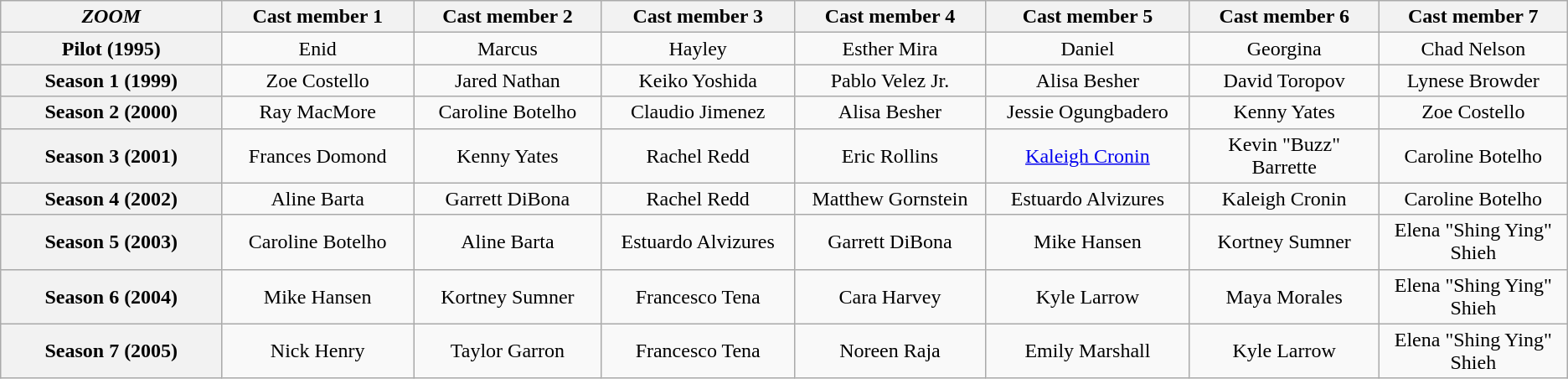<table class=wikitable style="text-align: center;">
<tr>
<th width=250><em>ZOOM</em></th>
<th width=200>Cast member 1</th>
<th width=200>Cast member 2</th>
<th width=200>Cast member 3</th>
<th width=200>Cast member 4</th>
<th width=200>Cast member 5</th>
<th width=200>Cast member 6</th>
<th width=200>Cast member 7</th>
</tr>
<tr>
<th>Pilot (1995)</th>
<td>Enid</td>
<td>Marcus</td>
<td>Hayley</td>
<td>Esther Mira</td>
<td>Daniel</td>
<td>Georgina</td>
<td>Chad Nelson</td>
</tr>
<tr>
<th>Season 1 (1999)</th>
<td>Zoe Costello</td>
<td>Jared Nathan</td>
<td>Keiko Yoshida</td>
<td>Pablo Velez Jr.</td>
<td>Alisa Besher</td>
<td>David Toropov</td>
<td>Lynese Browder</td>
</tr>
<tr>
<th>Season 2 (2000)</th>
<td>Ray MacMore</td>
<td>Caroline Botelho</td>
<td>Claudio Jimenez</td>
<td>Alisa Besher</td>
<td>Jessie Ogungbadero</td>
<td>Kenny Yates</td>
<td>Zoe Costello</td>
</tr>
<tr>
<th>Season 3 (2001)</th>
<td>Frances Domond</td>
<td>Kenny Yates</td>
<td>Rachel Redd</td>
<td>Eric Rollins</td>
<td><a href='#'>Kaleigh Cronin</a></td>
<td>Kevin "Buzz" Barrette</td>
<td>Caroline Botelho</td>
</tr>
<tr>
<th>Season 4 (2002)</th>
<td>Aline Barta</td>
<td>Garrett DiBona</td>
<td>Rachel Redd</td>
<td>Matthew Gornstein</td>
<td>Estuardo Alvizures</td>
<td>Kaleigh Cronin</td>
<td>Caroline Botelho</td>
</tr>
<tr>
<th>Season 5 (2003)</th>
<td>Caroline Botelho</td>
<td>Aline Barta</td>
<td>Estuardo Alvizures</td>
<td>Garrett DiBona</td>
<td>Mike Hansen</td>
<td>Kortney Sumner</td>
<td>Elena "Shing Ying" Shieh</td>
</tr>
<tr>
<th>Season 6 (2004)</th>
<td>Mike Hansen</td>
<td>Kortney Sumner</td>
<td>Francesco Tena</td>
<td>Cara Harvey</td>
<td>Kyle Larrow</td>
<td>Maya Morales</td>
<td>Elena "Shing Ying" Shieh</td>
</tr>
<tr>
<th>Season 7 (2005)</th>
<td>Nick Henry</td>
<td>Taylor Garron</td>
<td>Francesco Tena</td>
<td>Noreen Raja</td>
<td>Emily Marshall</td>
<td>Kyle Larrow</td>
<td>Elena "Shing Ying" Shieh</td>
</tr>
</table>
